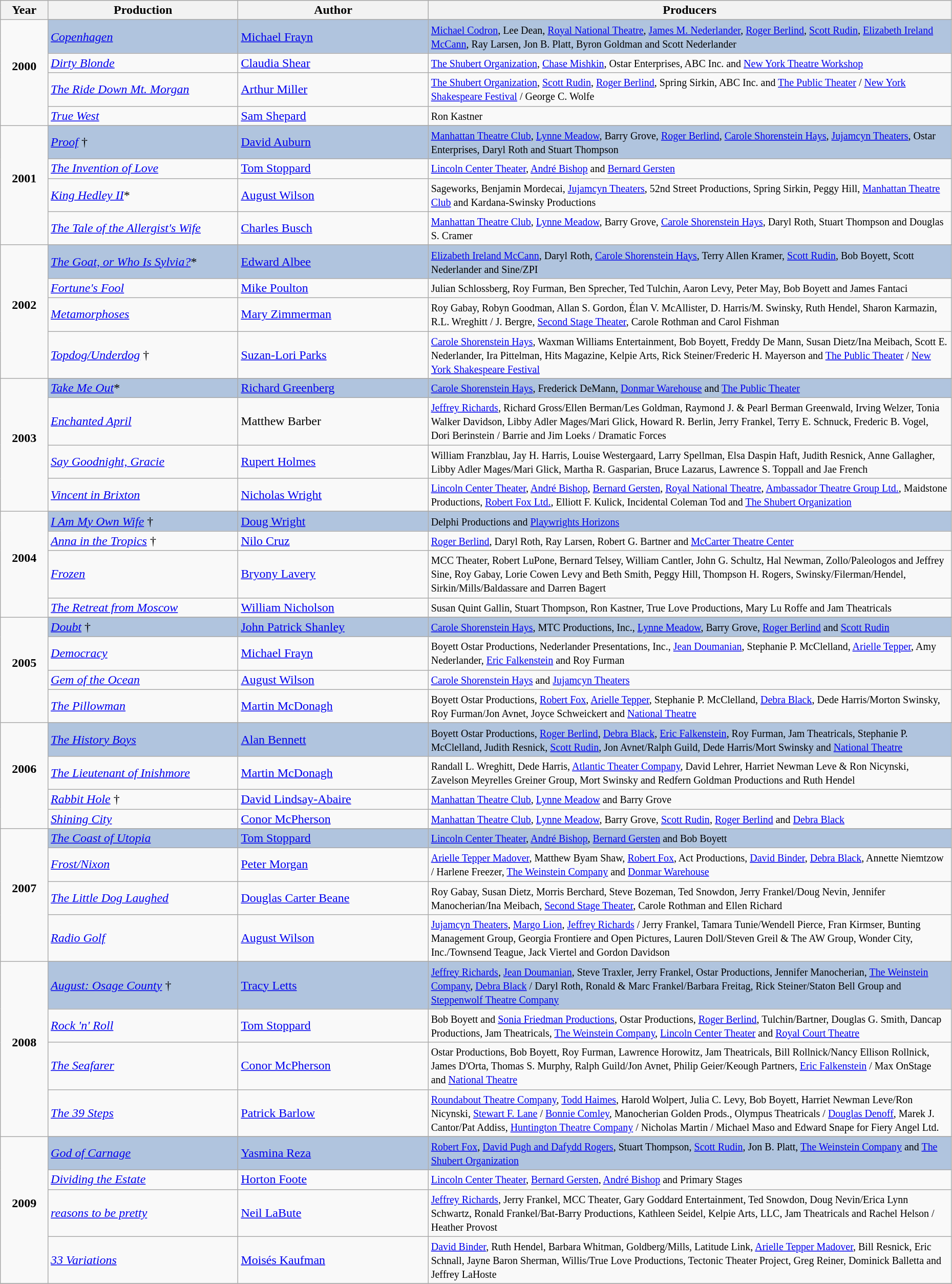<table class="wikitable" style="width:98%;">
<tr style="background:#bebebe;">
<th style="width:5%;">Year</th>
<th style="width:20%;">Production</th>
<th style="width:20%;">Author</th>
<th style="width:55%;">Producers</th>
</tr>
<tr>
<td rowspan="5" align="center"><strong>2000</strong><br><br></td>
</tr>
<tr style="background:#B0C4DE">
<td><em><a href='#'>Copenhagen</a></em></td>
<td><a href='#'>Michael Frayn</a></td>
<td><small><a href='#'>Michael Codron</a>, Lee Dean, <a href='#'>Royal National Theatre</a>, <a href='#'>James M. Nederlander</a>, <a href='#'>Roger Berlind</a>, <a href='#'>Scott Rudin</a>, <a href='#'>Elizabeth Ireland McCann</a>, Ray Larsen, Jon B. Platt, Byron Goldman and Scott Nederlander</small></td>
</tr>
<tr>
<td><em><a href='#'>Dirty Blonde</a></em></td>
<td><a href='#'>Claudia Shear</a></td>
<td><small><a href='#'>The Shubert Organization</a>, <a href='#'>Chase Mishkin</a>, Ostar Enterprises, ABC Inc. and <a href='#'>New York Theatre Workshop</a></small></td>
</tr>
<tr>
<td><em><a href='#'>The Ride Down Mt. Morgan</a></em></td>
<td><a href='#'>Arthur Miller</a></td>
<td><small><a href='#'>The Shubert Organization</a>, <a href='#'>Scott Rudin</a>, <a href='#'>Roger Berlind</a>, Spring Sirkin, ABC Inc. and <a href='#'>The Public Theater</a> / <a href='#'>New York Shakespeare Festival</a> / George C. Wolfe</small></td>
</tr>
<tr>
<td><em><a href='#'>True West</a></em></td>
<td><a href='#'>Sam Shepard</a></td>
<td><small>Ron Kastner</small></td>
</tr>
<tr>
<td rowspan="5" align="center"><strong>2001</strong><br><br></td>
</tr>
<tr style="background:#B0C4DE">
<td><em><a href='#'>Proof</a></em> †</td>
<td><a href='#'>David Auburn</a></td>
<td><small><a href='#'>Manhattan Theatre Club</a>, <a href='#'>Lynne Meadow</a>, Barry Grove, <a href='#'>Roger Berlind</a>, <a href='#'>Carole Shorenstein Hays</a>, <a href='#'>Jujamcyn Theaters</a>, Ostar Enterprises, Daryl Roth and Stuart Thompson</small></td>
</tr>
<tr>
<td><em><a href='#'>The Invention of Love</a></em></td>
<td><a href='#'>Tom Stoppard</a></td>
<td><small><a href='#'>Lincoln Center Theater</a>, <a href='#'>André Bishop</a> and <a href='#'>Bernard Gersten</a></small></td>
</tr>
<tr>
<td><em><a href='#'>King Hedley II</a></em>*</td>
<td><a href='#'>August Wilson</a></td>
<td><small>Sageworks, Benjamin Mordecai, <a href='#'>Jujamcyn Theaters</a>, 52nd Street Productions, Spring Sirkin, Peggy Hill, <a href='#'>Manhattan Theatre Club</a> and Kardana-Swinsky Productions</small></td>
</tr>
<tr>
<td><em><a href='#'>The Tale of the Allergist's Wife</a></em></td>
<td><a href='#'>Charles Busch</a></td>
<td><small><a href='#'>Manhattan Theatre Club</a>, <a href='#'>Lynne Meadow</a>, Barry Grove, <a href='#'>Carole Shorenstein Hays</a>, Daryl Roth, Stuart Thompson and Douglas S. Cramer</small></td>
</tr>
<tr>
<td rowspan="5" align="center"><strong>2002</strong><br><br></td>
</tr>
<tr style="background:#B0C4DE">
<td><em><a href='#'>The Goat, or Who Is Sylvia?</a></em>*</td>
<td><a href='#'>Edward Albee</a></td>
<td><small><a href='#'>Elizabeth Ireland McCann</a>, Daryl Roth, <a href='#'>Carole Shorenstein Hays</a>, Terry Allen Kramer, <a href='#'>Scott Rudin</a>, Bob Boyett, Scott Nederlander and Sine/ZPI</small></td>
</tr>
<tr>
<td><em><a href='#'>Fortune's Fool</a></em></td>
<td><a href='#'>Mike Poulton</a></td>
<td><small>Julian Schlossberg, Roy Furman, Ben Sprecher, Ted Tulchin, Aaron Levy, Peter May, Bob Boyett and James Fantaci</small></td>
</tr>
<tr>
<td><em><a href='#'>Metamorphoses</a></em></td>
<td><a href='#'>Mary Zimmerman</a></td>
<td><small>Roy Gabay, Robyn Goodman, Allan S. Gordon, Élan V. McAllister, D. Harris/M. Swinsky, Ruth Hendel, Sharon Karmazin, R.L. Wreghitt / J. Bergre, <a href='#'>Second Stage Theater</a>, Carole Rothman and Carol Fishman</small></td>
</tr>
<tr>
<td><em><a href='#'>Topdog/Underdog</a></em> †</td>
<td><a href='#'>Suzan-Lori Parks</a></td>
<td><small><a href='#'>Carole Shorenstein Hays</a>, Waxman Williams Entertainment, Bob Boyett, Freddy De Mann, Susan Dietz/Ina Meibach, Scott E. Nederlander, Ira Pittelman, Hits Magazine, Kelpie Arts, Rick Steiner/Frederic H. Mayerson and <a href='#'>The Public Theater</a> / <a href='#'>New York Shakespeare Festival</a></small></td>
</tr>
<tr>
<td rowspan="5" align="center"><strong>2003</strong><br><br></td>
</tr>
<tr style="background:#B0C4DE">
<td><em><a href='#'>Take Me Out</a></em>*</td>
<td><a href='#'>Richard Greenberg</a></td>
<td><small><a href='#'>Carole Shorenstein Hays</a>, Frederick DeMann, <a href='#'>Donmar Warehouse</a> and <a href='#'>The Public Theater</a></small></td>
</tr>
<tr>
<td><em><a href='#'>Enchanted April</a></em></td>
<td>Matthew Barber</td>
<td><small><a href='#'>Jeffrey Richards</a>, Richard Gross/Ellen Berman/Les Goldman, Raymond J. & Pearl Berman Greenwald, Irving Welzer, Tonia Walker Davidson, Libby Adler Mages/Mari Glick, Howard R. Berlin, Jerry Frankel, Terry E. Schnuck, Frederic B. Vogel, Dori Berinstein / Barrie and Jim Loeks / Dramatic Forces</small></td>
</tr>
<tr>
<td><em><a href='#'>Say Goodnight, Gracie</a></em></td>
<td><a href='#'>Rupert Holmes</a></td>
<td><small>William Franzblau, Jay H. Harris, Louise Westergaard, Larry Spellman, Elsa Daspin Haft, Judith Resnick, Anne Gallagher, Libby Adler Mages/Mari Glick, Martha R. Gasparian, Bruce Lazarus, Lawrence S. Toppall and Jae French</small></td>
</tr>
<tr>
<td><em><a href='#'>Vincent in Brixton</a></em></td>
<td><a href='#'>Nicholas Wright</a></td>
<td><small><a href='#'>Lincoln Center Theater</a>, <a href='#'>André Bishop</a>, <a href='#'>Bernard Gersten</a>, <a href='#'>Royal National Theatre</a>, <a href='#'>Ambassador Theatre Group Ltd.</a>, Maidstone Productions, <a href='#'>Robert Fox Ltd.</a>, Elliott F. Kulick, Incidental Coleman Tod and <a href='#'>The Shubert Organization</a></small></td>
</tr>
<tr>
<td rowspan="5" align="center"><strong>2004</strong><br><br></td>
</tr>
<tr style="background:#B0C4DE">
<td><em><a href='#'>I Am My Own Wife</a></em> †</td>
<td><a href='#'>Doug Wright</a></td>
<td><small>Delphi Productions and <a href='#'>Playwrights Horizons</a></small></td>
</tr>
<tr>
<td><em><a href='#'>Anna in the Tropics</a></em> †</td>
<td><a href='#'>Nilo Cruz</a></td>
<td><small><a href='#'>Roger Berlind</a>, Daryl Roth, Ray Larsen, Robert G. Bartner and <a href='#'>McCarter Theatre Center</a></small></td>
</tr>
<tr>
<td><em><a href='#'>Frozen</a></em></td>
<td><a href='#'>Bryony Lavery</a></td>
<td><small>MCC Theater, Robert LuPone, Bernard Telsey, William Cantler, John G. Schultz, Hal Newman, Zollo/Paleologos and Jeffrey Sine, Roy Gabay, Lorie Cowen Levy and Beth Smith, Peggy Hill, Thompson H. Rogers, Swinsky/Filerman/Hendel, Sirkin/Mills/Baldassare and Darren Bagert</small></td>
</tr>
<tr>
<td><em><a href='#'>The Retreat from Moscow</a></em></td>
<td><a href='#'>William Nicholson</a></td>
<td><small>Susan Quint Gallin, Stuart Thompson, Ron Kastner, True Love Productions, Mary Lu Roffe and Jam Theatricals</small></td>
</tr>
<tr>
<td rowspan="5" align="center"><strong>2005</strong><br><br></td>
</tr>
<tr style="background:#B0C4DE">
<td><em><a href='#'>Doubt</a></em> †</td>
<td><a href='#'>John Patrick Shanley</a></td>
<td><small><a href='#'>Carole Shorenstein Hays</a>, MTC Productions, Inc., <a href='#'>Lynne Meadow</a>, Barry Grove, <a href='#'>Roger Berlind</a> and <a href='#'>Scott Rudin</a></small></td>
</tr>
<tr>
<td><em><a href='#'>Democracy</a></em></td>
<td><a href='#'>Michael Frayn</a></td>
<td><small>Boyett Ostar Productions, Nederlander Presentations, Inc., <a href='#'>Jean Doumanian</a>, Stephanie P. McClelland, <a href='#'>Arielle Tepper</a>, Amy Nederlander, <a href='#'>Eric Falkenstein</a> and Roy Furman</small></td>
</tr>
<tr>
<td><em><a href='#'>Gem of the Ocean</a></em></td>
<td><a href='#'>August Wilson</a></td>
<td><small><a href='#'>Carole Shorenstein Hays</a> and <a href='#'>Jujamcyn Theaters</a></small></td>
</tr>
<tr>
<td><em><a href='#'>The Pillowman</a></em></td>
<td><a href='#'>Martin McDonagh</a></td>
<td><small>Boyett Ostar Productions, <a href='#'>Robert Fox</a>, <a href='#'>Arielle Tepper</a>, Stephanie P. McClelland, <a href='#'>Debra Black</a>, Dede Harris/Morton Swinsky, Roy Furman/Jon Avnet, Joyce Schweickert and <a href='#'>National Theatre</a></small></td>
</tr>
<tr>
<td rowspan="5" align="center"><strong>2006</strong><br><br></td>
</tr>
<tr style="background:#B0C4DE">
<td><em><a href='#'>The History Boys</a></em></td>
<td><a href='#'>Alan Bennett</a></td>
<td><small>Boyett Ostar Productions, <a href='#'>Roger Berlind</a>, <a href='#'>Debra Black</a>, <a href='#'>Eric Falkenstein</a>, Roy Furman, Jam Theatricals, Stephanie P. McClelland, Judith Resnick, <a href='#'>Scott Rudin</a>, Jon Avnet/Ralph Guild, Dede Harris/Mort Swinsky and <a href='#'>National Theatre</a></small></td>
</tr>
<tr>
<td><em><a href='#'>The Lieutenant of Inishmore</a></em></td>
<td><a href='#'>Martin McDonagh</a></td>
<td><small>Randall L. Wreghitt, Dede Harris, <a href='#'>Atlantic Theater Company</a>, David Lehrer, Harriet Newman Leve & Ron Nicynski, Zavelson Meyrelles Greiner Group, Mort Swinsky and Redfern Goldman Productions and Ruth Hendel</small></td>
</tr>
<tr>
<td><em><a href='#'>Rabbit Hole</a></em> †</td>
<td><a href='#'>David Lindsay-Abaire</a></td>
<td><small><a href='#'>Manhattan Theatre Club</a>, <a href='#'>Lynne Meadow</a> and Barry Grove</small></td>
</tr>
<tr>
<td><em><a href='#'>Shining City</a></em></td>
<td><a href='#'>Conor McPherson</a></td>
<td><small><a href='#'>Manhattan Theatre Club</a>, <a href='#'>Lynne Meadow</a>, Barry Grove, <a href='#'>Scott Rudin</a>, <a href='#'>Roger Berlind</a> and <a href='#'>Debra Black</a></small></td>
</tr>
<tr>
<td rowspan="5" align="center"><strong>2007</strong><br><br></td>
</tr>
<tr style="background:#B0C4DE">
<td><em><a href='#'>The Coast of Utopia</a></em></td>
<td><a href='#'>Tom Stoppard</a></td>
<td><small><a href='#'>Lincoln Center Theater</a>, <a href='#'>André Bishop</a>, <a href='#'>Bernard Gersten</a> and Bob Boyett</small></td>
</tr>
<tr>
<td><em><a href='#'>Frost/Nixon</a></em></td>
<td><a href='#'>Peter Morgan</a></td>
<td><small><a href='#'>Arielle Tepper Madover</a>, Matthew Byam Shaw, <a href='#'>Robert Fox</a>, Act Productions, <a href='#'>David Binder</a>, <a href='#'>Debra Black</a>, Annette Niemtzow / Harlene Freezer, <a href='#'>The Weinstein Company</a> and <a href='#'>Donmar Warehouse</a></small></td>
</tr>
<tr>
<td><em><a href='#'>The Little Dog Laughed</a></em></td>
<td><a href='#'>Douglas Carter Beane</a></td>
<td><small>Roy Gabay, Susan Dietz, Morris Berchard, Steve Bozeman, Ted Snowdon, Jerry Frankel/Doug Nevin, Jennifer Manocherian/Ina Meibach, <a href='#'>Second Stage Theater</a>, Carole Rothman and Ellen Richard</small></td>
</tr>
<tr>
<td><em><a href='#'>Radio Golf</a></em></td>
<td><a href='#'>August Wilson</a></td>
<td><small><a href='#'>Jujamcyn Theaters</a>, <a href='#'>Margo Lion</a>, <a href='#'>Jeffrey Richards</a> / Jerry Frankel, Tamara Tunie/Wendell Pierce, Fran Kirmser, Bunting Management Group, Georgia Frontiere and Open Pictures, Lauren Doll/Steven Greil & The AW Group, Wonder City, Inc./Townsend Teague, Jack Viertel and Gordon Davidson</small></td>
</tr>
<tr>
<td rowspan="5" align="center"><strong>2008</strong><br><br></td>
</tr>
<tr style="background:#B0C4DE">
<td><em><a href='#'>August: Osage County</a></em> †</td>
<td><a href='#'>Tracy Letts</a></td>
<td><small><a href='#'>Jeffrey Richards</a>, <a href='#'>Jean Doumanian</a>, Steve Traxler, Jerry Frankel, Ostar Productions, Jennifer Manocherian, <a href='#'>The Weinstein Company</a>, <a href='#'>Debra Black</a> / Daryl Roth, Ronald & Marc Frankel/Barbara Freitag, Rick Steiner/Staton Bell Group and <a href='#'>Steppenwolf Theatre Company</a></small></td>
</tr>
<tr>
<td><em><a href='#'>Rock 'n' Roll</a></em></td>
<td><a href='#'>Tom Stoppard</a></td>
<td><small>Bob Boyett and <a href='#'>Sonia Friedman Productions</a>, Ostar Productions, <a href='#'>Roger Berlind</a>, Tulchin/Bartner, Douglas G. Smith, Dancap Productions, Jam Theatricals, <a href='#'>The Weinstein Company</a>, <a href='#'>Lincoln Center Theater</a> and <a href='#'>Royal Court Theatre</a></small></td>
</tr>
<tr>
<td><em><a href='#'>The Seafarer</a></em></td>
<td><a href='#'>Conor McPherson</a></td>
<td><small>Ostar Productions, Bob Boyett, Roy Furman, Lawrence Horowitz, Jam Theatricals, Bill Rollnick/Nancy Ellison Rollnick, James D'Orta, Thomas S. Murphy, Ralph Guild/Jon Avnet, Philip Geier/Keough Partners, <a href='#'>Eric Falkenstein</a> / Max OnStage and <a href='#'>National Theatre</a></small></td>
</tr>
<tr>
<td><em><a href='#'>The 39 Steps</a></em></td>
<td><a href='#'>Patrick Barlow</a></td>
<td><small><a href='#'>Roundabout Theatre Company</a>, <a href='#'>Todd Haimes</a>, Harold Wolpert, Julia C. Levy, Bob Boyett, Harriet Newman Leve/Ron Nicynski, <a href='#'>Stewart F. Lane</a> / <a href='#'>Bonnie Comley</a>, Manocherian Golden Prods., Olympus Theatricals / <a href='#'>Douglas Denoff</a>, Marek J. Cantor/Pat Addiss, <a href='#'>Huntington Theatre Company</a> / Nicholas Martin / Michael Maso and Edward Snape for Fiery Angel Ltd.</small></td>
</tr>
<tr>
<td rowspan="5" align="center"><strong>2009</strong><br><br></td>
</tr>
<tr style="background:#B0C4DE">
<td><em><a href='#'>God of Carnage</a></em></td>
<td><a href='#'>Yasmina Reza</a></td>
<td><small><a href='#'>Robert Fox</a>, <a href='#'>David Pugh and Dafydd Rogers</a>, Stuart Thompson, <a href='#'>Scott Rudin</a>, Jon B. Platt, <a href='#'>The Weinstein Company</a> and <a href='#'>The Shubert Organization</a></small></td>
</tr>
<tr>
<td><em><a href='#'>Dividing the Estate</a></em></td>
<td><a href='#'>Horton Foote</a></td>
<td><small><a href='#'>Lincoln Center Theater</a>, <a href='#'>Bernard Gersten</a>, <a href='#'>André Bishop</a> and Primary Stages</small></td>
</tr>
<tr>
<td><em><a href='#'>reasons to be pretty</a></em></td>
<td><a href='#'>Neil LaBute</a></td>
<td><small><a href='#'>Jeffrey Richards</a>, Jerry Frankel, MCC Theater, Gary Goddard Entertainment, Ted Snowdon, Doug Nevin/Erica Lynn Schwartz, Ronald Frankel/Bat-Barry Productions, Kathleen Seidel, Kelpie Arts, LLC, Jam Theatricals and Rachel Helson / Heather Provost</small></td>
</tr>
<tr>
<td><em><a href='#'>33 Variations</a></em></td>
<td><a href='#'>Moisés Kaufman</a></td>
<td><small><a href='#'>David Binder</a>, Ruth Hendel, Barbara Whitman, Goldberg/Mills, Latitude Link, <a href='#'>Arielle Tepper Madover</a>, Bill Resnick, Eric Schnall, Jayne Baron Sherman, Willis/True Love Productions, Tectonic Theater Project, Greg Reiner, Dominick Balletta and Jeffrey LaHoste</small></td>
</tr>
<tr>
</tr>
</table>
